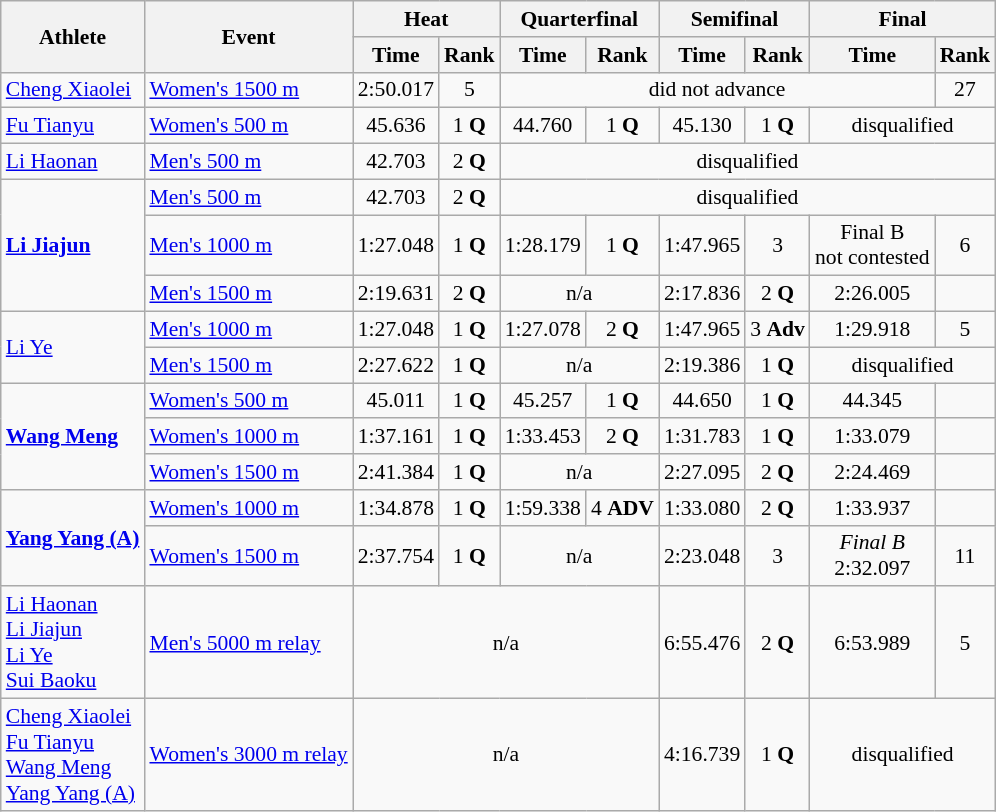<table class="wikitable" style="font-size:90%">
<tr>
<th rowspan="2">Athlete</th>
<th rowspan="2">Event</th>
<th colspan="2">Heat</th>
<th colspan="2">Quarterfinal</th>
<th colspan="2">Semifinal</th>
<th colspan="2">Final</th>
</tr>
<tr>
<th>Time</th>
<th>Rank</th>
<th>Time</th>
<th>Rank</th>
<th>Time</th>
<th>Rank</th>
<th>Time</th>
<th>Rank</th>
</tr>
<tr>
<td><a href='#'>Cheng Xiaolei</a></td>
<td><a href='#'>Women's 1500 m</a></td>
<td align="center">2:50.017</td>
<td align="center">5</td>
<td colspan= 5 align="center">did not advance</td>
<td align="center">27</td>
</tr>
<tr>
<td><a href='#'>Fu Tianyu</a></td>
<td><a href='#'>Women's 500 m</a></td>
<td align="center">45.636</td>
<td align="center">1 <strong>Q</strong></td>
<td align="center">44.760</td>
<td align="center">1 <strong>Q</strong></td>
<td align="center">45.130</td>
<td align="center">1 <strong>Q</strong></td>
<td colspan= 2 align="center">disqualified</td>
</tr>
<tr>
<td><a href='#'>Li Haonan</a></td>
<td><a href='#'>Men's 500 m</a></td>
<td align="center">42.703</td>
<td align="center">2 <strong>Q</strong></td>
<td colspan= 6 align="center">disqualified</td>
</tr>
<tr>
<td rowspan=3><strong><a href='#'>Li Jiajun</a></strong></td>
<td><a href='#'>Men's 500 m</a></td>
<td align="center">42.703</td>
<td align="center">2 <strong>Q</strong></td>
<td colspan= 6 align="center">disqualified</td>
</tr>
<tr>
<td><a href='#'>Men's 1000 m</a></td>
<td align="center">1:27.048</td>
<td align="center">1 <strong>Q</strong></td>
<td align="center">1:28.179</td>
<td align="center">1 <strong>Q</strong></td>
<td align="center">1:47.965</td>
<td align="center">3</td>
<td align="center">Final B<br>not contested</td>
<td align="center">6</td>
</tr>
<tr>
<td><a href='#'>Men's 1500 m</a></td>
<td align="center">2:19.631</td>
<td align="center">2 <strong>Q</strong></td>
<td colspan=2 align="center">n/a</td>
<td align="center">2:17.836</td>
<td align="center">2 <strong>Q</strong></td>
<td align="center">2:26.005</td>
<td align="center"></td>
</tr>
<tr>
<td rowspan=2><a href='#'>Li Ye</a></td>
<td><a href='#'>Men's 1000 m</a></td>
<td align="center">1:27.048 </td>
<td align="center">1 <strong>Q</strong></td>
<td align="center">1:27.078</td>
<td align="center">2 <strong>Q</strong></td>
<td align="center">1:47.965</td>
<td align="center">3 <strong>Adv</strong></td>
<td align="center">1:29.918</td>
<td align="center">5</td>
</tr>
<tr>
<td><a href='#'>Men's 1500 m</a></td>
<td align="center">2:27.622</td>
<td align="center">1 <strong>Q</strong></td>
<td colspan=2 align="center">n/a</td>
<td align="center">2:19.386</td>
<td align="center">1 <strong>Q</strong></td>
<td colspan=2 align="center">disqualified</td>
</tr>
<tr>
<td rowspan=3><strong><a href='#'>Wang Meng</a></strong></td>
<td><a href='#'>Women's 500 m</a></td>
<td align="center">45.011</td>
<td align="center">1 <strong>Q</strong></td>
<td align="center">45.257</td>
<td align="center">1 <strong>Q</strong></td>
<td align="center">44.650</td>
<td align="center">1 <strong>Q</strong></td>
<td align="center">44.345</td>
<td align="center"></td>
</tr>
<tr>
<td><a href='#'>Women's 1000 m</a></td>
<td align="center">1:37.161</td>
<td align="center">1 <strong>Q</strong></td>
<td align="center">1:33.453</td>
<td align="center">2 <strong>Q</strong></td>
<td align="center">1:31.783</td>
<td align="center">1 <strong>Q</strong></td>
<td align="center">1:33.079</td>
<td align="center"></td>
</tr>
<tr>
<td><a href='#'>Women's 1500 m</a></td>
<td align="center">2:41.384</td>
<td align="center">1 <strong>Q</strong></td>
<td colspan= 2 align="center">n/a</td>
<td align="center">2:27.095</td>
<td align="center">2 <strong>Q</strong></td>
<td align="center">2:24.469</td>
<td align="center"></td>
</tr>
<tr>
<td rowspan=2><strong><a href='#'>Yang Yang (A)</a></strong></td>
<td><a href='#'>Women's 1000 m</a></td>
<td align="center">1:34.878</td>
<td align="center">1 <strong>Q</strong></td>
<td align="center">1:59.338</td>
<td align="center">4 <strong>ADV</strong></td>
<td align="center">1:33.080</td>
<td align="center">2 <strong>Q</strong></td>
<td align="center">1:33.937</td>
<td align="center"></td>
</tr>
<tr>
<td><a href='#'>Women's 1500 m</a></td>
<td align="center">2:37.754</td>
<td align="center">1 <strong>Q</strong></td>
<td colspan= 2 align="center">n/a</td>
<td align="center">2:23.048</td>
<td align="center">3</td>
<td align="center"><em>Final B</em> <br>2:32.097</td>
<td align="center">11</td>
</tr>
<tr>
<td><a href='#'>Li Haonan</a><br><a href='#'>Li Jiajun</a><br><a href='#'>Li Ye</a><br><a href='#'>Sui Baoku</a></td>
<td><a href='#'>Men's 5000 m relay</a></td>
<td colspan=4 align="center">n/a</td>
<td align="center">6:55.476</td>
<td align="center">2 <strong>Q</strong></td>
<td align="center">6:53.989</td>
<td align="center">5</td>
</tr>
<tr>
<td><a href='#'>Cheng Xiaolei</a><br><a href='#'>Fu Tianyu</a><br><a href='#'>Wang Meng</a><br><a href='#'>Yang Yang (A)</a></td>
<td><a href='#'>Women's 3000 m relay</a></td>
<td colspan=4 align="center">n/a</td>
<td align="center">4:16.739</td>
<td align="center">1 <strong>Q</strong></td>
<td colspan=2 align="center">disqualified</td>
</tr>
</table>
